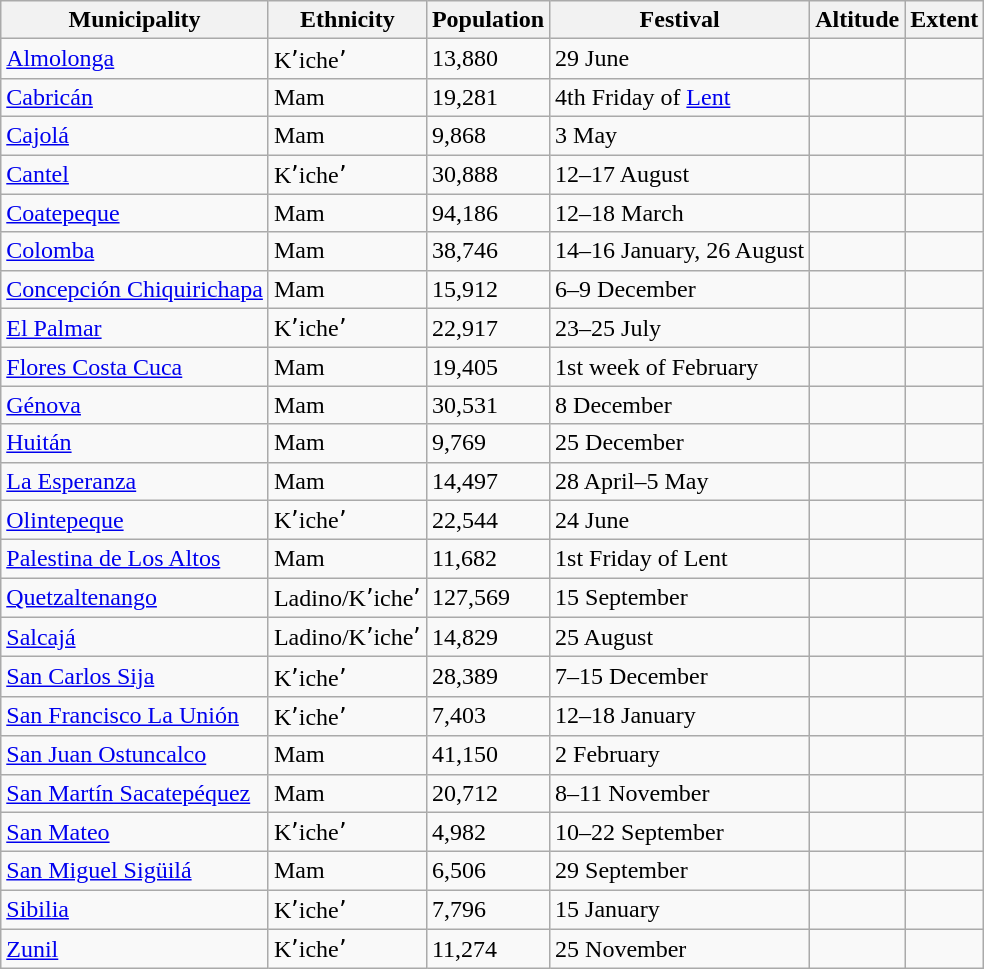<table class="wikitable sortable" style="float:center;margin:.5em"  border="1">
<tr>
<th>Municipality</th>
<th>Ethnicity</th>
<th>Population</th>
<th>Festival</th>
<th>Altitude</th>
<th>Extent</th>
</tr>
<tr>
<td><a href='#'>Almolonga</a></td>
<td>Kʼicheʼ</td>
<td>13,880</td>
<td>29 June</td>
<td></td>
<td></td>
</tr>
<tr>
<td><a href='#'>Cabricán</a></td>
<td>Mam</td>
<td>19,281</td>
<td>4th Friday of <a href='#'>Lent</a></td>
<td></td>
<td></td>
</tr>
<tr>
<td><a href='#'>Cajolá</a></td>
<td>Mam</td>
<td>9,868</td>
<td>3 May</td>
<td></td>
<td></td>
</tr>
<tr>
<td><a href='#'>Cantel</a></td>
<td>Kʼicheʼ</td>
<td>30,888</td>
<td>12–17 August</td>
<td></td>
<td></td>
</tr>
<tr>
<td><a href='#'>Coatepeque</a></td>
<td>Mam</td>
<td>94,186</td>
<td>12–18 March</td>
<td></td>
<td></td>
</tr>
<tr>
<td><a href='#'>Colomba</a></td>
<td>Mam</td>
<td>38,746</td>
<td>14–16 January, 26 August</td>
<td></td>
<td></td>
</tr>
<tr>
<td><a href='#'>Concepción Chiquirichapa</a></td>
<td>Mam</td>
<td>15,912</td>
<td>6–9 December</td>
<td></td>
<td></td>
</tr>
<tr>
<td><a href='#'>El Palmar</a></td>
<td>Kʼicheʼ</td>
<td>22,917</td>
<td>23–25 July</td>
<td></td>
<td></td>
</tr>
<tr>
<td><a href='#'>Flores Costa Cuca</a></td>
<td>Mam</td>
<td>19,405</td>
<td>1st week of February</td>
<td></td>
<td></td>
</tr>
<tr>
<td><a href='#'>Génova</a></td>
<td>Mam</td>
<td>30,531</td>
<td>8 December</td>
<td></td>
<td></td>
</tr>
<tr>
<td><a href='#'>Huitán</a></td>
<td>Mam</td>
<td>9,769</td>
<td>25 December</td>
<td></td>
<td></td>
</tr>
<tr>
<td><a href='#'>La Esperanza</a></td>
<td>Mam</td>
<td>14,497</td>
<td>28 April–5 May</td>
<td></td>
<td></td>
</tr>
<tr>
<td><a href='#'>Olintepeque</a></td>
<td>Kʼicheʼ</td>
<td>22,544</td>
<td>24 June</td>
<td></td>
<td></td>
</tr>
<tr>
<td><a href='#'>Palestina de Los Altos</a></td>
<td>Mam</td>
<td>11,682</td>
<td>1st Friday of Lent</td>
<td></td>
<td></td>
</tr>
<tr>
<td><a href='#'>Quetzaltenango</a></td>
<td>Ladino/Kʼicheʼ</td>
<td>127,569</td>
<td>15 September</td>
<td></td>
<td></td>
</tr>
<tr>
<td><a href='#'>Salcajá</a></td>
<td>Ladino/Kʼicheʼ</td>
<td>14,829</td>
<td>25 August</td>
<td></td>
<td></td>
</tr>
<tr>
<td><a href='#'>San Carlos Sija</a></td>
<td>Kʼicheʼ</td>
<td>28,389</td>
<td>7–15 December</td>
<td></td>
<td></td>
</tr>
<tr>
<td><a href='#'>San Francisco La Unión</a></td>
<td>Kʼicheʼ</td>
<td>7,403</td>
<td>12–18 January</td>
<td></td>
<td></td>
</tr>
<tr>
<td><a href='#'>San Juan Ostuncalco</a></td>
<td>Mam</td>
<td>41,150</td>
<td>2 February</td>
<td></td>
<td></td>
</tr>
<tr>
<td><a href='#'>San Martín Sacatepéquez</a></td>
<td>Mam</td>
<td>20,712</td>
<td>8–11 November</td>
<td></td>
<td></td>
</tr>
<tr>
<td><a href='#'>San Mateo</a></td>
<td>Kʼicheʼ</td>
<td>4,982</td>
<td>10–22 September</td>
<td></td>
<td></td>
</tr>
<tr>
<td><a href='#'>San Miguel Sigüilá</a></td>
<td>Mam</td>
<td>6,506</td>
<td>29 September</td>
<td></td>
<td></td>
</tr>
<tr>
<td><a href='#'>Sibilia</a></td>
<td>Kʼicheʼ</td>
<td>7,796</td>
<td>15 January</td>
<td></td>
<td></td>
</tr>
<tr>
<td><a href='#'>Zunil</a></td>
<td>Kʼicheʼ</td>
<td>11,274</td>
<td>25 November</td>
<td></td>
<td></td>
</tr>
</table>
